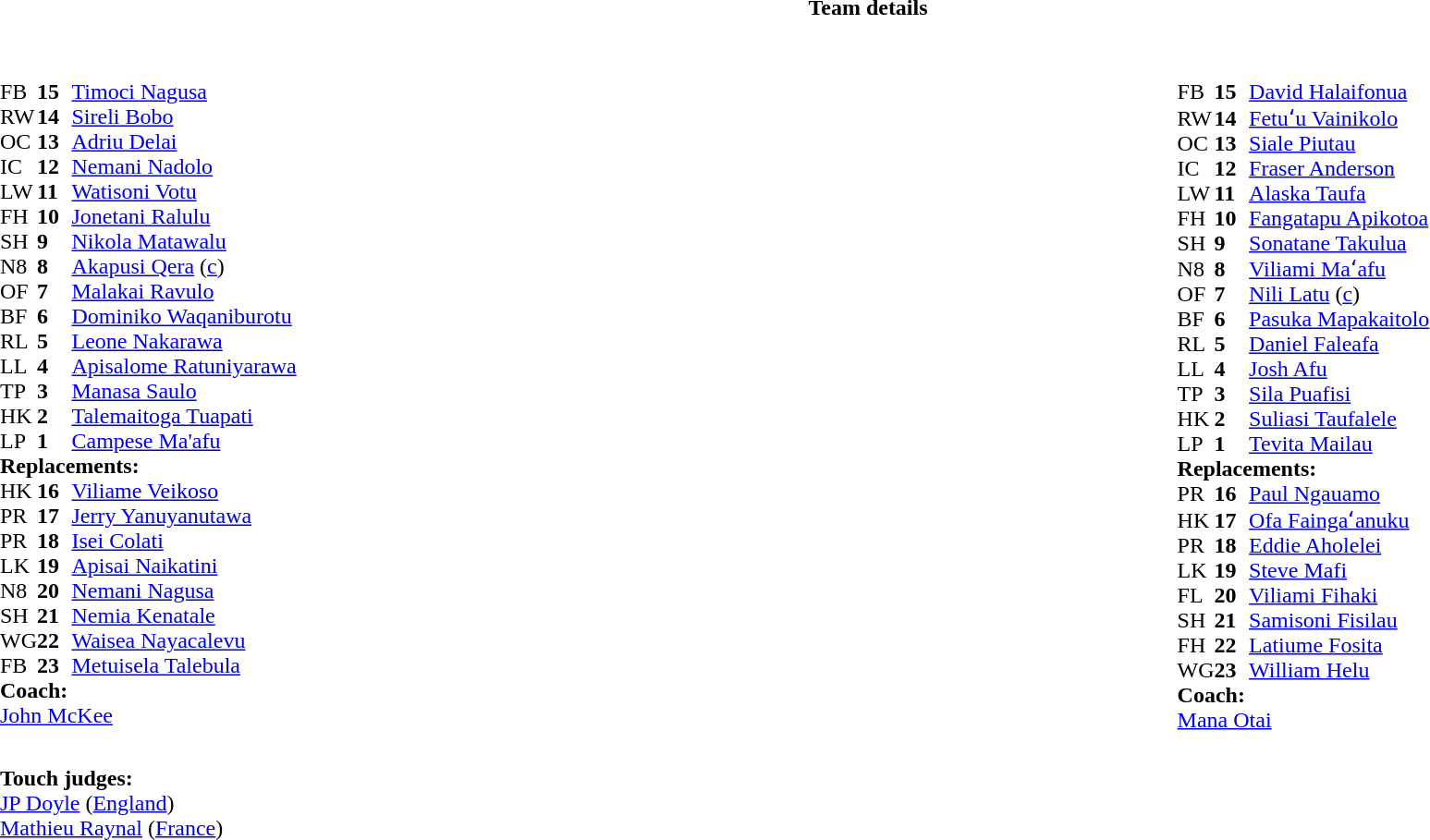<table border="0" width="100%" class="collapsible collapsed">
<tr>
<th>Team details</th>
</tr>
<tr>
<td><br><table style="width:100%;">
<tr>
<td style="vertical-align:top; width:50%"><br><table cellspacing="0" cellpadding="0">
<tr>
<th width="25"></th>
<th width="25"></th>
</tr>
<tr>
<td>FB</td>
<td><strong>15</strong></td>
<td><a href='#'>Timoci Nagusa</a></td>
<td></td>
<td></td>
</tr>
<tr>
<td>RW</td>
<td><strong>14</strong></td>
<td><a href='#'>Sireli Bobo</a></td>
</tr>
<tr>
<td>OC</td>
<td><strong>13</strong></td>
<td><a href='#'>Adriu Delai</a></td>
<td></td>
<td></td>
</tr>
<tr>
<td>IC</td>
<td><strong>12</strong></td>
<td><a href='#'>Nemani Nadolo</a></td>
</tr>
<tr>
<td>LW</td>
<td><strong>11</strong></td>
<td><a href='#'>Watisoni Votu</a></td>
</tr>
<tr>
<td>FH</td>
<td><strong>10</strong></td>
<td><a href='#'>Jonetani Ralulu</a></td>
<td></td>
<td></td>
</tr>
<tr>
<td>SH</td>
<td><strong>9</strong></td>
<td><a href='#'>Nikola Matawalu</a></td>
<td></td>
<td></td>
</tr>
<tr>
<td>N8</td>
<td><strong>8</strong></td>
<td><a href='#'>Akapusi Qera</a> (<a href='#'>c</a>)</td>
</tr>
<tr>
<td>OF</td>
<td><strong>7</strong></td>
<td><a href='#'>Malakai Ravulo</a></td>
<td></td>
<td></td>
</tr>
<tr>
<td>BF</td>
<td><strong>6</strong></td>
<td><a href='#'>Dominiko Waqaniburotu</a></td>
</tr>
<tr>
<td>RL</td>
<td><strong>5</strong></td>
<td><a href='#'>Leone Nakarawa</a></td>
</tr>
<tr>
<td>LL</td>
<td><strong>4</strong></td>
<td><a href='#'>Apisalome Ratuniyarawa</a></td>
<td></td>
<td></td>
</tr>
<tr>
<td>TP</td>
<td><strong>3</strong></td>
<td><a href='#'>Manasa Saulo</a></td>
<td></td>
<td></td>
<td></td>
</tr>
<tr>
<td>HK</td>
<td><strong>2</strong></td>
<td><a href='#'>Talemaitoga Tuapati</a></td>
<td></td>
<td></td>
</tr>
<tr>
<td>LP</td>
<td><strong>1</strong></td>
<td><a href='#'>Campese Ma'afu</a></td>
<td></td>
<td></td>
</tr>
<tr>
<td colspan=3><strong>Replacements:</strong></td>
</tr>
<tr>
<td>HK</td>
<td><strong>16</strong></td>
<td><a href='#'>Viliame Veikoso</a></td>
<td></td>
<td></td>
</tr>
<tr>
<td>PR</td>
<td><strong>17</strong></td>
<td><a href='#'>Jerry Yanuyanutawa</a></td>
<td></td>
<td></td>
</tr>
<tr>
<td>PR</td>
<td><strong>18</strong></td>
<td><a href='#'>Isei Colati</a></td>
<td></td>
<td></td>
<td></td>
</tr>
<tr>
<td>LK</td>
<td><strong>19</strong></td>
<td><a href='#'>Apisai Naikatini</a></td>
<td></td>
<td></td>
</tr>
<tr>
<td>N8</td>
<td><strong>20</strong></td>
<td><a href='#'>Nemani Nagusa</a></td>
<td></td>
<td></td>
</tr>
<tr>
<td>SH</td>
<td><strong>21</strong></td>
<td><a href='#'>Nemia Kenatale</a></td>
<td></td>
<td></td>
</tr>
<tr>
<td>WG</td>
<td><strong>22</strong></td>
<td><a href='#'>Waisea Nayacalevu</a></td>
<td></td>
<td></td>
</tr>
<tr>
<td>FB</td>
<td><strong>23</strong></td>
<td><a href='#'>Metuisela Talebula</a></td>
<td></td>
<td></td>
</tr>
<tr>
<td colspan=3><strong>Coach:</strong></td>
</tr>
<tr>
<td colspan="4"> <a href='#'>John McKee</a></td>
</tr>
</table>
</td>
<td style="vertical-align:top; width:50%"><br><table cellspacing="0" cellpadding="0" style="margin:auto">
<tr>
<th width="25"></th>
<th width="25"></th>
</tr>
<tr>
<td>FB</td>
<td><strong>15</strong></td>
<td><a href='#'>David Halaifonua</a></td>
</tr>
<tr>
<td>RW</td>
<td><strong>14</strong></td>
<td><a href='#'>Fetuʻu Vainikolo</a></td>
<td></td>
<td></td>
</tr>
<tr>
<td>OC</td>
<td><strong>13</strong></td>
<td><a href='#'>Siale Piutau</a></td>
</tr>
<tr>
<td>IC</td>
<td><strong>12</strong></td>
<td><a href='#'>Fraser Anderson</a></td>
</tr>
<tr>
<td>LW</td>
<td><strong>11</strong></td>
<td><a href='#'>Alaska Taufa</a></td>
</tr>
<tr>
<td>FH</td>
<td><strong>10</strong></td>
<td><a href='#'>Fangatapu Apikotoa</a></td>
<td></td>
<td></td>
</tr>
<tr>
<td>SH</td>
<td><strong>9</strong></td>
<td><a href='#'>Sonatane Takulua</a></td>
<td></td>
<td></td>
</tr>
<tr>
<td>N8</td>
<td><strong>8</strong></td>
<td><a href='#'>Viliami Maʻafu</a></td>
</tr>
<tr>
<td>OF</td>
<td><strong>7</strong></td>
<td><a href='#'>Nili Latu</a> (<a href='#'>c</a>)</td>
</tr>
<tr>
<td>BF</td>
<td><strong>6</strong></td>
<td><a href='#'>Pasuka Mapakaitolo</a></td>
<td></td>
<td></td>
</tr>
<tr>
<td>RL</td>
<td><strong>5</strong></td>
<td><a href='#'>Daniel Faleafa</a></td>
<td></td>
<td></td>
</tr>
<tr>
<td>LL</td>
<td><strong>4</strong></td>
<td><a href='#'>Josh Afu</a></td>
</tr>
<tr>
<td>TP</td>
<td><strong>3</strong></td>
<td><a href='#'>Sila Puafisi</a></td>
<td></td>
<td></td>
</tr>
<tr>
<td>HK</td>
<td><strong>2</strong></td>
<td><a href='#'>Suliasi Taufalele</a></td>
<td></td>
<td></td>
</tr>
<tr>
<td>LP</td>
<td><strong>1</strong></td>
<td><a href='#'>Tevita Mailau</a></td>
<td></td>
<td></td>
</tr>
<tr>
<td colspan=3><strong>Replacements:</strong></td>
</tr>
<tr>
<td>PR</td>
<td><strong>16</strong></td>
<td><a href='#'>Paul Ngauamo</a></td>
<td></td>
<td></td>
</tr>
<tr>
<td>HK</td>
<td><strong>17</strong></td>
<td><a href='#'>Ofa Faingaʻanuku</a></td>
<td></td>
<td></td>
</tr>
<tr>
<td>PR</td>
<td><strong>18</strong></td>
<td><a href='#'>Eddie Aholelei</a></td>
<td></td>
<td></td>
</tr>
<tr>
<td>LK</td>
<td><strong>19</strong></td>
<td><a href='#'>Steve Mafi</a></td>
<td></td>
<td></td>
</tr>
<tr>
<td>FL</td>
<td><strong>20</strong></td>
<td><a href='#'>Viliami Fihaki</a></td>
<td></td>
<td></td>
</tr>
<tr>
<td>SH</td>
<td><strong>21</strong></td>
<td><a href='#'>Samisoni Fisilau</a></td>
<td></td>
<td></td>
</tr>
<tr>
<td>FH</td>
<td><strong>22</strong></td>
<td><a href='#'>Latiume Fosita</a></td>
<td></td>
<td></td>
</tr>
<tr>
<td>WG</td>
<td><strong>23</strong></td>
<td><a href='#'>William Helu</a></td>
<td></td>
<td></td>
</tr>
<tr>
<td colspan=3><strong>Coach:</strong></td>
</tr>
<tr>
<td colspan="4"> <a href='#'>Mana Otai</a></td>
</tr>
</table>
</td>
</tr>
</table>
<table style="width:100%">
<tr>
<td><br>
<strong>Touch judges:</strong>
<br><a href='#'>JP Doyle</a> (<a href='#'>England</a>)
<br><a href='#'>Mathieu Raynal</a> (<a href='#'>France</a>)</td>
</tr>
</table>
</td>
</tr>
</table>
